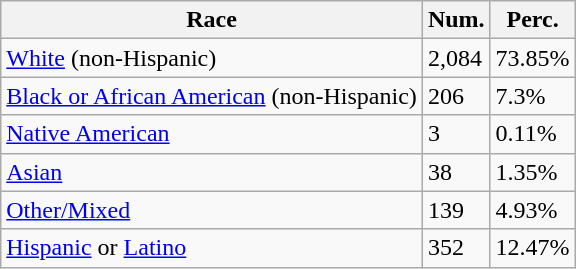<table class="wikitable">
<tr>
<th>Race</th>
<th>Num.</th>
<th>Perc.</th>
</tr>
<tr>
<td><a href='#'>White</a> (non-Hispanic)</td>
<td>2,084</td>
<td>73.85%</td>
</tr>
<tr>
<td><a href='#'>Black or African American</a> (non-Hispanic)</td>
<td>206</td>
<td>7.3%</td>
</tr>
<tr>
<td><a href='#'>Native American</a></td>
<td>3</td>
<td>0.11%</td>
</tr>
<tr>
<td><a href='#'>Asian</a></td>
<td>38</td>
<td>1.35%</td>
</tr>
<tr>
<td><a href='#'>Other/Mixed</a></td>
<td>139</td>
<td>4.93%</td>
</tr>
<tr>
<td><a href='#'>Hispanic</a> or <a href='#'>Latino</a></td>
<td>352</td>
<td>12.47%</td>
</tr>
</table>
